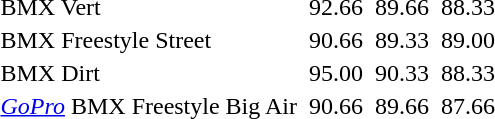<table>
<tr>
<td>BMX Vert</td>
<td></td>
<td>92.66</td>
<td></td>
<td>89.66</td>
<td></td>
<td>88.33</td>
</tr>
<tr>
<td>BMX Freestyle Street</td>
<td></td>
<td>90.66</td>
<td></td>
<td>89.33</td>
<td></td>
<td>89.00</td>
</tr>
<tr>
<td>BMX Dirt</td>
<td></td>
<td>95.00</td>
<td></td>
<td>90.33</td>
<td></td>
<td>88.33</td>
</tr>
<tr>
<td><em><a href='#'>GoPro</a></em> BMX Freestyle Big Air</td>
<td></td>
<td>90.66</td>
<td></td>
<td>89.66</td>
<td></td>
<td>87.66</td>
</tr>
</table>
